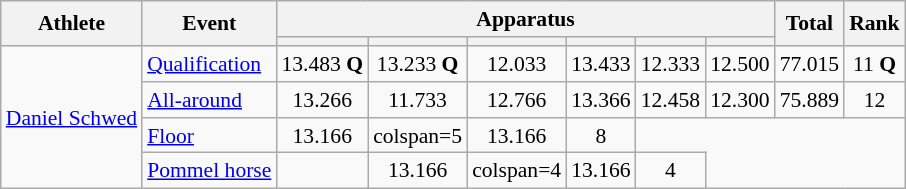<table class="wikitable" style="font-size:90%">
<tr>
<th rowspan=2>Athlete</th>
<th rowspan=2>Event</th>
<th colspan =6>Apparatus</th>
<th rowspan=2>Total</th>
<th rowspan=2>Rank</th>
</tr>
<tr style="font-size:95%">
<th></th>
<th></th>
<th></th>
<th></th>
<th></th>
<th></th>
</tr>
<tr align=center>
<td align=left rowspan=8><a href='#'>Daniel Schwed</a></td>
<td align=left><a href='#'>Qualification</a></td>
<td>13.483 <strong>Q</strong></td>
<td>13.233 <strong>Q</strong></td>
<td>12.033</td>
<td>13.433</td>
<td>12.333</td>
<td>12.500</td>
<td>77.015</td>
<td>11 <strong>Q</strong></td>
</tr>
<tr align=center>
<td align=left><a href='#'>All-around</a></td>
<td>13.266</td>
<td>11.733</td>
<td>12.766</td>
<td>13.366</td>
<td>12.458</td>
<td>12.300</td>
<td>75.889</td>
<td>12</td>
</tr>
<tr align=center>
<td align=left><a href='#'>Floor</a></td>
<td>13.166</td>
<td>colspan=5 </td>
<td>13.166</td>
<td>8</td>
</tr>
<tr align=center>
<td align=left><a href='#'>Pommel horse</a></td>
<td></td>
<td>13.166</td>
<td>colspan=4 </td>
<td>13.166</td>
<td>4</td>
</tr>
</table>
